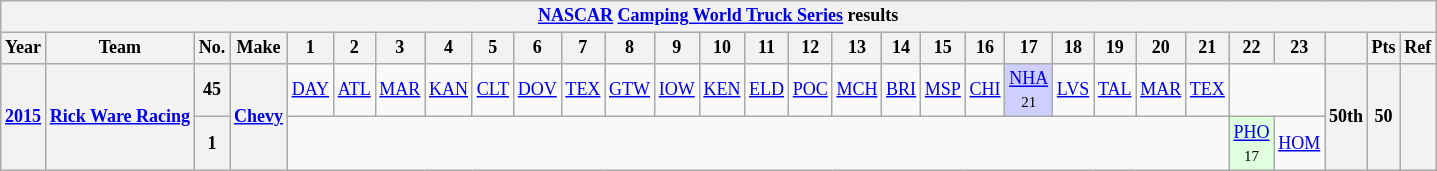<table class="wikitable" style="text-align:center; font-size:75%">
<tr>
<th colspan=45><a href='#'>NASCAR</a> <a href='#'>Camping World Truck Series</a> results</th>
</tr>
<tr>
<th>Year</th>
<th>Team</th>
<th>No.</th>
<th>Make</th>
<th>1</th>
<th>2</th>
<th>3</th>
<th>4</th>
<th>5</th>
<th>6</th>
<th>7</th>
<th>8</th>
<th>9</th>
<th>10</th>
<th>11</th>
<th>12</th>
<th>13</th>
<th>14</th>
<th>15</th>
<th>16</th>
<th>17</th>
<th>18</th>
<th>19</th>
<th>20</th>
<th>21</th>
<th>22</th>
<th>23</th>
<th></th>
<th>Pts</th>
<th>Ref</th>
</tr>
<tr>
<th rowspan=2><a href='#'>2015</a></th>
<th rowspan=2><a href='#'>Rick Ware Racing</a></th>
<th>45</th>
<th rowspan=2><a href='#'>Chevy</a></th>
<td><a href='#'>DAY</a></td>
<td><a href='#'>ATL</a></td>
<td><a href='#'>MAR</a></td>
<td><a href='#'>KAN</a></td>
<td><a href='#'>CLT</a></td>
<td><a href='#'>DOV</a></td>
<td><a href='#'>TEX</a></td>
<td><a href='#'>GTW</a></td>
<td><a href='#'>IOW</a></td>
<td><a href='#'>KEN</a></td>
<td><a href='#'>ELD</a></td>
<td><a href='#'>POC</a></td>
<td><a href='#'>MCH</a></td>
<td><a href='#'>BRI</a></td>
<td><a href='#'>MSP</a></td>
<td><a href='#'>CHI</a></td>
<td style="background:#CFCFFF;"><a href='#'>NHA</a><br><small>21</small></td>
<td><a href='#'>LVS</a></td>
<td><a href='#'>TAL</a></td>
<td><a href='#'>MAR</a></td>
<td><a href='#'>TEX</a></td>
<td colspan=2></td>
<th rowspan=2>50th</th>
<th rowspan=2>50</th>
<th rowspan=2></th>
</tr>
<tr>
<th>1</th>
<td colspan=21></td>
<td style="background:#DFFFDF;"><a href='#'>PHO</a><br><small>17</small></td>
<td><a href='#'>HOM</a></td>
</tr>
</table>
